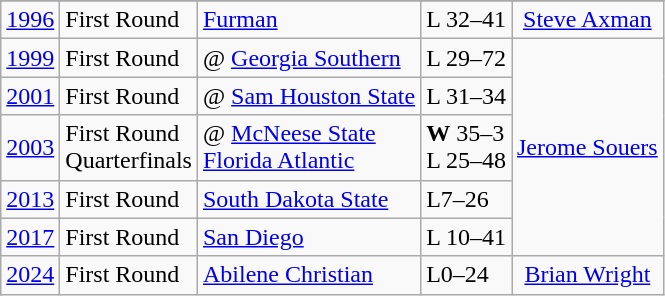<table class="wikitable">
<tr>
</tr>
<tr>
<td><a href='#'>1996</a></td>
<td>First Round</td>
<td><a href='#'>Furman</a></td>
<td>L 32–41</td>
<td align=center><a href='#'>Steve Axman</a></td>
</tr>
<tr>
<td><a href='#'>1999</a></td>
<td>First Round</td>
<td>@ <a href='#'>Georgia Southern</a></td>
<td>L 29–72</td>
<td rowspan=5 align=center><a href='#'>Jerome Souers</a></td>
</tr>
<tr>
<td><a href='#'>2001</a></td>
<td>First Round</td>
<td>@ <a href='#'>Sam Houston State</a></td>
<td>L 31–34</td>
</tr>
<tr>
<td><a href='#'>2003</a></td>
<td>First Round<br>Quarterfinals</td>
<td>@ <a href='#'>McNeese State</a><br><a href='#'>Florida Atlantic</a></td>
<td><strong>W</strong> 35–3<br>L 25–48</td>
</tr>
<tr>
<td><a href='#'>2013</a></td>
<td>First Round</td>
<td><a href='#'>South Dakota State</a></td>
<td>L7–26</td>
</tr>
<tr>
<td><a href='#'>2017</a></td>
<td>First Round</td>
<td><a href='#'>San Diego</a></td>
<td>L 10–41</td>
</tr>
<tr>
<td><a href='#'>2024</a></td>
<td>First Round</td>
<td><a href='#'>Abilene Christian</a></td>
<td>L0–24</td>
<td align=center><a href='#'>Brian Wright</a></td>
</tr>
</table>
